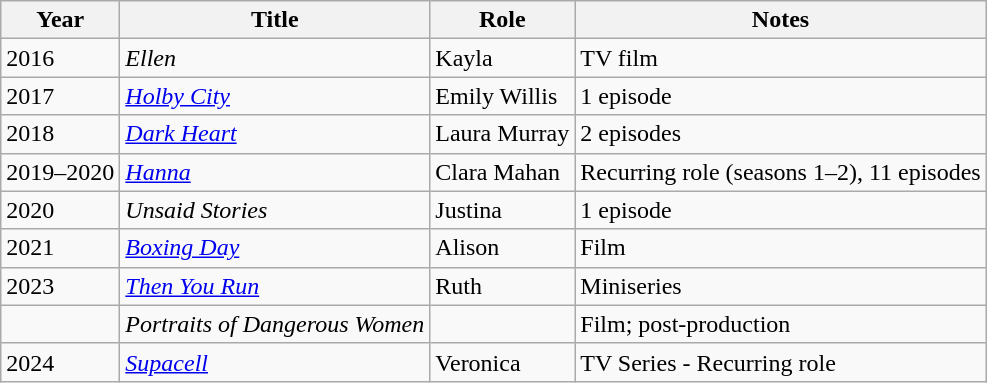<table class="wikitable sortable">
<tr>
<th>Year</th>
<th>Title</th>
<th>Role</th>
<th class="unsortable">Notes</th>
</tr>
<tr>
<td>2016</td>
<td><em>Ellen</em></td>
<td>Kayla</td>
<td>TV film</td>
</tr>
<tr>
<td>2017</td>
<td><em><a href='#'>Holby City</a></em></td>
<td>Emily Willis</td>
<td>1 episode</td>
</tr>
<tr>
<td>2018</td>
<td><em><a href='#'>Dark Heart</a></em></td>
<td>Laura Murray</td>
<td>2 episodes</td>
</tr>
<tr>
<td>2019–2020</td>
<td><em><a href='#'>Hanna</a></em></td>
<td>Clara Mahan</td>
<td>Recurring role (seasons 1–2), 11 episodes</td>
</tr>
<tr>
<td>2020</td>
<td><em>Unsaid Stories</em></td>
<td>Justina</td>
<td>1 episode</td>
</tr>
<tr>
<td>2021</td>
<td><em><a href='#'>Boxing Day</a></em></td>
<td>Alison</td>
<td>Film</td>
</tr>
<tr>
<td>2023</td>
<td><em><a href='#'>Then You Run</a></em></td>
<td>Ruth</td>
<td>Miniseries</td>
</tr>
<tr>
<td></td>
<td><em>Portraits of Dangerous Women</em></td>
<td></td>
<td>Film; post-production</td>
</tr>
<tr>
<td>2024</td>
<td><em><a href='#'>Supacell</a></em></td>
<td>Veronica</td>
<td>TV Series - Recurring role</td>
</tr>
</table>
